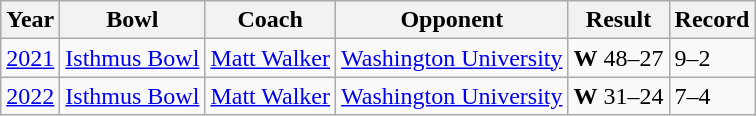<table class="wikitable">
<tr>
<th>Year</th>
<th>Bowl</th>
<th>Coach</th>
<th>Opponent</th>
<th>Result</th>
<th>Record</th>
</tr>
<tr>
<td><a href='#'>2021</a></td>
<td><a href='#'>Isthmus Bowl</a></td>
<td><a href='#'>Matt Walker</a></td>
<td><a href='#'>Washington University</a></td>
<td><strong>W</strong> 48–27</td>
<td>9–2</td>
</tr>
<tr>
<td><a href='#'>2022</a></td>
<td><a href='#'>Isthmus Bowl</a></td>
<td><a href='#'>Matt Walker</a></td>
<td><a href='#'>Washington University</a></td>
<td><strong>W</strong> 31–24</td>
<td>7–4</td>
</tr>
</table>
